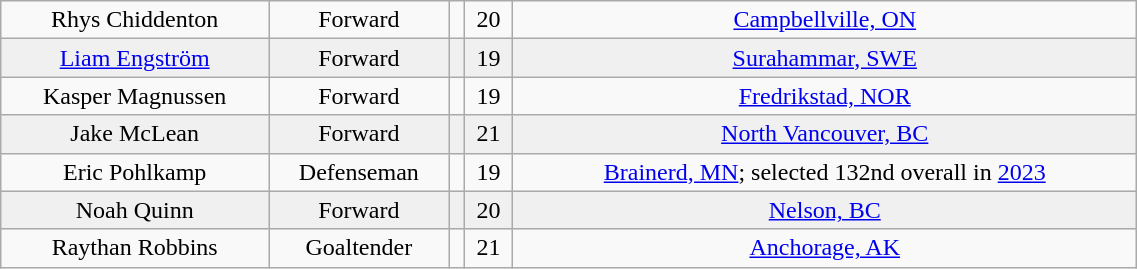<table class="wikitable" width="60%">
<tr align="center" bgcolor="">
<td>Rhys Chiddenton</td>
<td>Forward</td>
<td></td>
<td>20</td>
<td><a href='#'>Campbellville, ON</a></td>
</tr>
<tr align="center" bgcolor="f0f0f0">
<td><a href='#'>Liam Engström</a></td>
<td>Forward</td>
<td></td>
<td>19</td>
<td><a href='#'>Surahammar, SWE</a></td>
</tr>
<tr align="center" bgcolor="">
<td>Kasper Magnussen</td>
<td>Forward</td>
<td></td>
<td>19</td>
<td><a href='#'>Fredrikstad, NOR</a></td>
</tr>
<tr align="center" bgcolor="f0f0f0">
<td>Jake McLean</td>
<td>Forward</td>
<td></td>
<td>21</td>
<td><a href='#'>North Vancouver, BC</a></td>
</tr>
<tr align="center" bgcolor="">
<td>Eric Pohlkamp</td>
<td>Defenseman</td>
<td></td>
<td>19</td>
<td><a href='#'>Brainerd, MN</a>; selected 132nd overall in <a href='#'>2023</a></td>
</tr>
<tr align="center" bgcolor="f0f0f0">
<td>Noah Quinn</td>
<td>Forward</td>
<td></td>
<td>20</td>
<td><a href='#'>Nelson, BC</a></td>
</tr>
<tr align="center" bgcolor="">
<td>Raythan Robbins</td>
<td>Goaltender</td>
<td></td>
<td>21</td>
<td><a href='#'>Anchorage, AK</a></td>
</tr>
</table>
